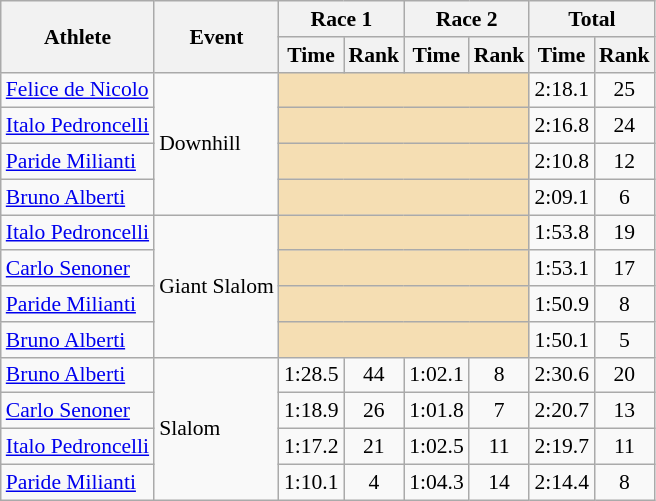<table class="wikitable" style="font-size:90%">
<tr>
<th rowspan="2">Athlete</th>
<th rowspan="2">Event</th>
<th colspan="2">Race 1</th>
<th colspan="2">Race 2</th>
<th colspan="2">Total</th>
</tr>
<tr>
<th>Time</th>
<th>Rank</th>
<th>Time</th>
<th>Rank</th>
<th>Time</th>
<th>Rank</th>
</tr>
<tr>
<td><a href='#'>Felice de Nicolo</a></td>
<td rowspan="4">Downhill</td>
<td colspan="4" bgcolor="wheat"></td>
<td align="center">2:18.1</td>
<td align="center">25</td>
</tr>
<tr>
<td><a href='#'>Italo Pedroncelli</a></td>
<td colspan="4" bgcolor="wheat"></td>
<td align="center">2:16.8</td>
<td align="center">24</td>
</tr>
<tr>
<td><a href='#'>Paride Milianti</a></td>
<td colspan="4" bgcolor="wheat"></td>
<td align="center">2:10.8</td>
<td align="center">12</td>
</tr>
<tr>
<td><a href='#'>Bruno Alberti</a></td>
<td colspan="4" bgcolor="wheat"></td>
<td align="center">2:09.1</td>
<td align="center">6</td>
</tr>
<tr>
<td><a href='#'>Italo Pedroncelli</a></td>
<td rowspan="4">Giant Slalom</td>
<td colspan="4" bgcolor="wheat"></td>
<td align="center">1:53.8</td>
<td align="center">19</td>
</tr>
<tr>
<td><a href='#'>Carlo Senoner</a></td>
<td colspan="4" bgcolor="wheat"></td>
<td align="center">1:53.1</td>
<td align="center">17</td>
</tr>
<tr>
<td><a href='#'>Paride Milianti</a></td>
<td colspan="4" bgcolor="wheat"></td>
<td align="center">1:50.9</td>
<td align="center">8</td>
</tr>
<tr>
<td><a href='#'>Bruno Alberti</a></td>
<td colspan="4" bgcolor="wheat"></td>
<td align="center">1:50.1</td>
<td align="center">5</td>
</tr>
<tr>
<td><a href='#'>Bruno Alberti</a></td>
<td rowspan="4">Slalom</td>
<td align="center">1:28.5</td>
<td align="center">44</td>
<td align="center">1:02.1</td>
<td align="center">8</td>
<td align="center">2:30.6</td>
<td align="center">20</td>
</tr>
<tr>
<td><a href='#'>Carlo Senoner</a></td>
<td align="center">1:18.9</td>
<td align="center">26</td>
<td align="center">1:01.8</td>
<td align="center">7</td>
<td align="center">2:20.7</td>
<td align="center">13</td>
</tr>
<tr>
<td><a href='#'>Italo Pedroncelli</a></td>
<td align="center">1:17.2</td>
<td align="center">21</td>
<td align="center">1:02.5</td>
<td align="center">11</td>
<td align="center">2:19.7</td>
<td align="center">11</td>
</tr>
<tr>
<td><a href='#'>Paride Milianti</a></td>
<td align="center">1:10.1</td>
<td align="center">4</td>
<td align="center">1:04.3</td>
<td align="center">14</td>
<td align="center">2:14.4</td>
<td align="center">8</td>
</tr>
</table>
